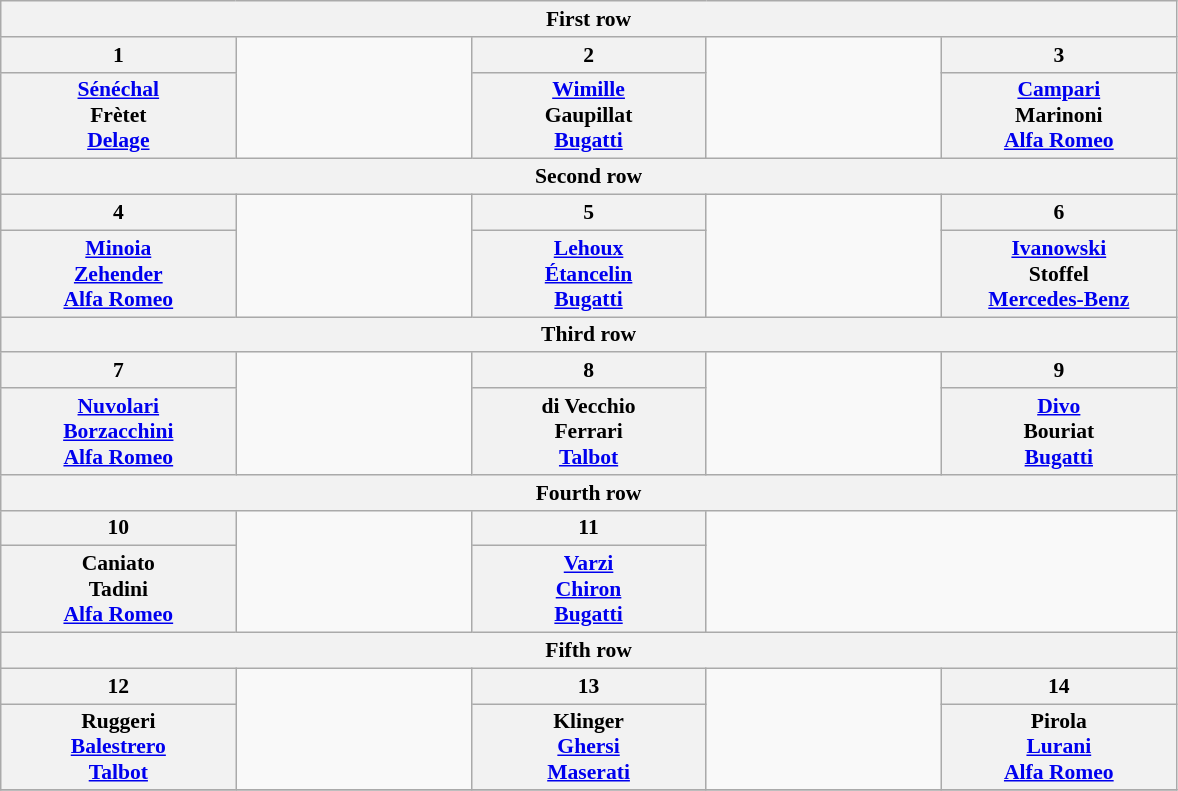<table class="wikitable" style="font-size: 90%;">
<tr>
<th colspan=5>First row</th>
</tr>
<tr>
<th width="150">1</th>
<td width="150" rowspan="2"></td>
<th width="150">2</th>
<td width="150" rowspan="2"></td>
<th width="150">3</th>
</tr>
<tr>
<th> <a href='#'>Sénéchal</a><br> Frètet<br><a href='#'>Delage</a></th>
<th> <a href='#'>Wimille</a><br> Gaupillat<br><a href='#'>Bugatti</a></th>
<th> <a href='#'>Campari</a><br> Marinoni<br><a href='#'>Alfa Romeo</a></th>
</tr>
<tr>
<th colspan=5>Second row</th>
</tr>
<tr>
<th>4</th>
<td rowspan=2></td>
<th>5</th>
<td rowspan=2></td>
<th>6</th>
</tr>
<tr>
<th> <a href='#'>Minoia</a><br> <a href='#'>Zehender</a><br><a href='#'>Alfa Romeo</a></th>
<th> <a href='#'>Lehoux</a><br> <a href='#'>Étancelin</a><br><a href='#'>Bugatti</a></th>
<th> <a href='#'>Ivanowski</a><br> Stoffel<br><a href='#'>Mercedes-Benz</a></th>
</tr>
<tr>
<th colspan=5>Third row</th>
</tr>
<tr>
<th>7</th>
<td rowspan=2></td>
<th>8</th>
<td rowspan=2></td>
<th>9</th>
</tr>
<tr>
<th> <a href='#'>Nuvolari</a><br> <a href='#'>Borzacchini</a><br><a href='#'>Alfa Romeo</a></th>
<th> di Vecchio<br> Ferrari<br><a href='#'>Talbot</a></th>
<th> <a href='#'>Divo</a><br> Bouriat<br><a href='#'>Bugatti</a></th>
</tr>
<tr>
<th colspan=5>Fourth row</th>
</tr>
<tr>
<th>10</th>
<td rowspan=2></td>
<th>11</th>
<td rowspan=2 colspan=2></td>
</tr>
<tr>
<th> Caniato<br> Tadini<br><a href='#'>Alfa Romeo</a></th>
<th> <a href='#'>Varzi</a><br> <a href='#'>Chiron</a><br><a href='#'>Bugatti</a></th>
</tr>
<tr>
<th colspan=5>Fifth row</th>
</tr>
<tr>
<th>12</th>
<td rowspan=2></td>
<th>13</th>
<td rowspan=2></td>
<th>14</th>
</tr>
<tr>
<th> Ruggeri<br> <a href='#'>Balestrero</a><br><a href='#'>Talbot</a></th>
<th> Klinger<br> <a href='#'>Ghersi</a><br><a href='#'>Maserati</a></th>
<th> Pirola<br> <a href='#'>Lurani</a><br><a href='#'>Alfa Romeo</a></th>
</tr>
<tr>
</tr>
</table>
